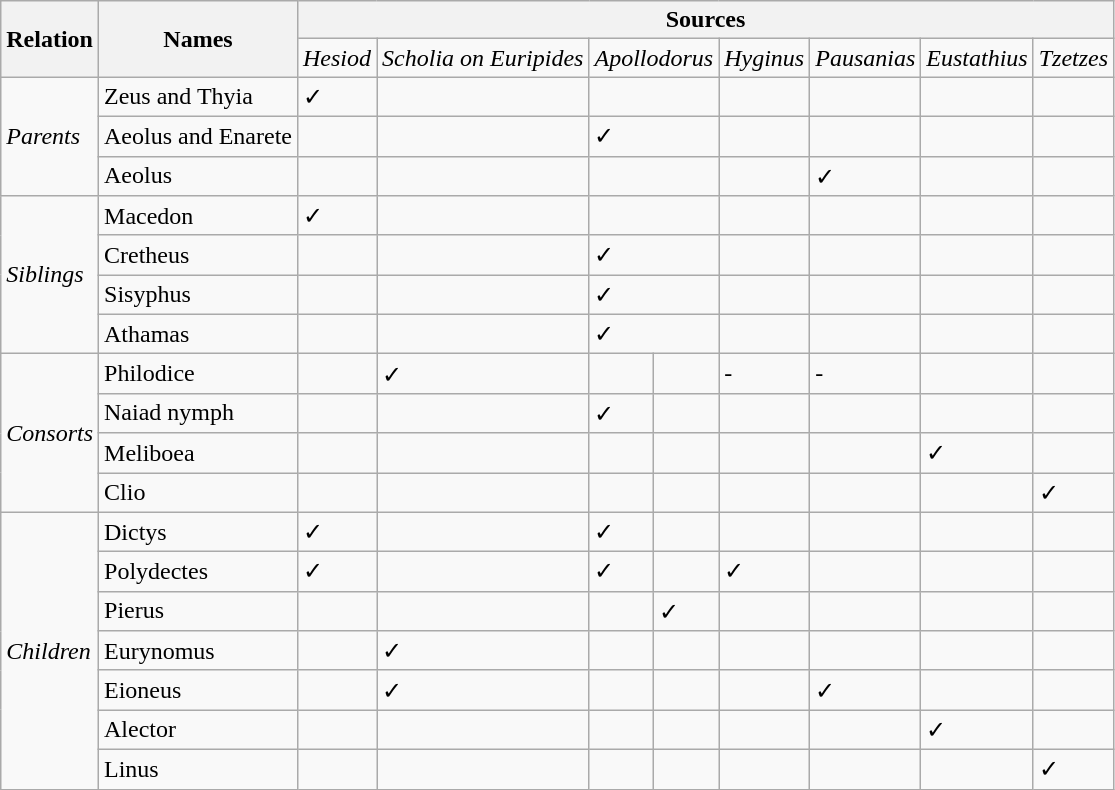<table class="wikitable">
<tr>
<th rowspan="2"><strong>Relation</strong></th>
<th rowspan="2">Names</th>
<th colspan="8">Sources</th>
</tr>
<tr>
<td><em>Hesiod</em></td>
<td><em>Scholia on Euripides</em></td>
<td colspan="2"><em>Apollodorus</em></td>
<td><em>Hyginus</em></td>
<td><em>Pausanias</em></td>
<td><em>Eustathius</em></td>
<td><em>Tzetzes</em></td>
</tr>
<tr>
<td rowspan="3"><em>Parents</em></td>
<td>Zeus and Thyia</td>
<td>✓</td>
<td></td>
<td colspan="2"></td>
<td></td>
<td></td>
<td></td>
<td></td>
</tr>
<tr>
<td>Aeolus and Enarete</td>
<td></td>
<td></td>
<td colspan="2">✓</td>
<td></td>
<td></td>
<td></td>
<td></td>
</tr>
<tr>
<td>Aeolus</td>
<td></td>
<td></td>
<td colspan="2"></td>
<td></td>
<td>✓</td>
<td></td>
<td></td>
</tr>
<tr>
<td rowspan="4"><em>Siblings</em></td>
<td>Macedon</td>
<td>✓</td>
<td></td>
<td colspan="2"></td>
<td></td>
<td></td>
<td></td>
<td></td>
</tr>
<tr>
<td>Cretheus</td>
<td></td>
<td></td>
<td colspan="2">✓</td>
<td></td>
<td></td>
<td></td>
<td></td>
</tr>
<tr>
<td>Sisyphus</td>
<td></td>
<td></td>
<td colspan="2">✓</td>
<td></td>
<td></td>
<td></td>
<td></td>
</tr>
<tr>
<td>Athamas</td>
<td></td>
<td></td>
<td colspan="2">✓</td>
<td></td>
<td></td>
<td></td>
<td></td>
</tr>
<tr>
<td rowspan="4"><em>Consorts</em></td>
<td>Philodice</td>
<td></td>
<td>✓</td>
<td></td>
<td></td>
<td>-</td>
<td>-</td>
<td></td>
<td></td>
</tr>
<tr>
<td>Naiad nymph</td>
<td></td>
<td></td>
<td>✓</td>
<td></td>
<td></td>
<td></td>
<td></td>
<td></td>
</tr>
<tr>
<td>Meliboea</td>
<td></td>
<td></td>
<td></td>
<td></td>
<td></td>
<td></td>
<td>✓</td>
<td></td>
</tr>
<tr>
<td>Clio</td>
<td></td>
<td></td>
<td></td>
<td></td>
<td></td>
<td></td>
<td></td>
<td>✓</td>
</tr>
<tr>
<td rowspan="7"><em>Children</em></td>
<td>Dictys</td>
<td>✓</td>
<td></td>
<td>✓</td>
<td></td>
<td></td>
<td></td>
<td></td>
<td></td>
</tr>
<tr>
<td>Polydectes</td>
<td>✓</td>
<td></td>
<td>✓</td>
<td></td>
<td>✓</td>
<td></td>
<td></td>
<td></td>
</tr>
<tr>
<td>Pierus</td>
<td></td>
<td></td>
<td></td>
<td>✓</td>
<td></td>
<td></td>
<td></td>
<td></td>
</tr>
<tr>
<td>Eurynomus</td>
<td></td>
<td>✓</td>
<td></td>
<td></td>
<td></td>
<td></td>
<td></td>
<td></td>
</tr>
<tr>
<td>Eioneus</td>
<td></td>
<td>✓</td>
<td></td>
<td></td>
<td></td>
<td>✓</td>
<td></td>
<td></td>
</tr>
<tr>
<td>Alector</td>
<td></td>
<td></td>
<td></td>
<td></td>
<td></td>
<td></td>
<td>✓</td>
<td></td>
</tr>
<tr>
<td>Linus</td>
<td></td>
<td></td>
<td></td>
<td></td>
<td></td>
<td></td>
<td></td>
<td>✓</td>
</tr>
</table>
